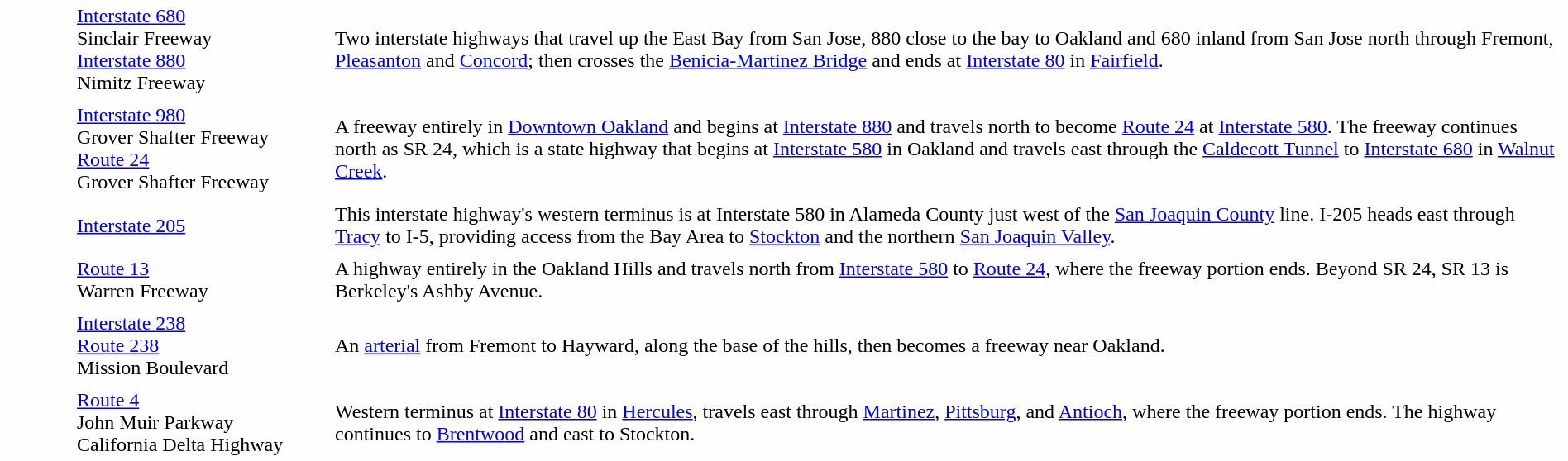<table width="100%" cellpadding="4" cellspacing="0">
<tr>
<td style="width:50px; text-align:center" bgcolor="#fefefe"></td>
<td style="width:200px; text-align:left" bgcolor="#fefefe"><a href='#'>Interstate 680</a><br>Sinclair Freeway<br><a href='#'>Interstate 880</a><br>Nimitz Freeway</td>
<td bgcolor="#fefefe">Two interstate highways that travel up the East Bay from San Jose, 880 close to the bay to Oakland and 680 inland from San Jose north through Fremont, <a href='#'>Pleasanton</a> and <a href='#'>Concord</a>; then crosses the <a href='#'>Benicia-Martinez Bridge</a> and ends at <a href='#'>Interstate 80</a> in <a href='#'>Fairfield</a>.</td>
</tr>
<tr>
<td style="width:50px; text-align:center" bgcolor="#fefefe"></td>
<td style="width:200px; text-align:left" bgcolor="#fefefe"><a href='#'>Interstate 980</a><br>Grover Shafter Freeway<br><a href='#'>Route 24</a><br>Grover Shafter Freeway</td>
<td bgcolor="#fefefe">A freeway entirely in <a href='#'>Downtown Oakland</a> and begins at <a href='#'>Interstate 880</a> and travels north to become <a href='#'>Route 24</a> at <a href='#'>Interstate 580</a>. The freeway continues north as SR 24, which is a state highway that begins at <a href='#'>Interstate 580</a> in Oakland and travels east through the <a href='#'>Caldecott Tunnel</a> to <a href='#'>Interstate 680</a> in <a href='#'>Walnut Creek</a>.</td>
</tr>
<tr>
<td style="width:50px; text-align:center" bgcolor="#fefefe"></td>
<td style="width:200px; text-align:left" bgcolor="#fefefe"><a href='#'>Interstate 205</a></td>
<td bgcolor="#fefefe">This interstate highway's western terminus is at Interstate 580 in Alameda County just west of the <a href='#'>San Joaquin County</a> line. I-205 heads east through <a href='#'>Tracy</a> to I-5, providing access from the Bay Area to <a href='#'>Stockton</a> and the northern <a href='#'>San Joaquin Valley</a>.</td>
</tr>
<tr>
<td style="width:50px; text-align:center" bgcolor="#fefefe"></td>
<td style="width:200px; text-align:left" bgcolor="#fefefe"><a href='#'>Route 13</a><br>Warren Freeway</td>
<td bgcolor="#fefefe">A highway entirely in the Oakland Hills and travels north from <a href='#'>Interstate 580</a> to <a href='#'>Route 24</a>, where the freeway portion ends. Beyond SR 24, SR 13 is Berkeley's Ashby Avenue.</td>
</tr>
<tr>
<td style="width:50px; text-align:center" bgcolor="#fefefe"></td>
<td style="width:200px; text-align:left" bgcolor="#fefefe"><a href='#'>Interstate 238</a><br><a href='#'>Route 238</a><br>Mission Boulevard</td>
<td bgcolor="#fefefe">An <a href='#'>arterial</a> from Fremont to Hayward, along the base of the hills, then becomes a freeway near Oakland.</td>
</tr>
<tr>
<td style="width:50px; text-align:center" bgcolor="#fefefe"></td>
<td style="width:200px; text-align:left" bgcolor="#fefefe"><a href='#'>Route 4</a><br>John Muir Parkway<br>California Delta Highway</td>
<td bgcolor="#fefefe">Western terminus at <a href='#'>Interstate 80</a> in <a href='#'>Hercules</a>, travels east through <a href='#'>Martinez</a>, <a href='#'>Pittsburg</a>, and <a href='#'>Antioch</a>, where the freeway portion ends. The highway continues to <a href='#'>Brentwood</a> and east to Stockton.</td>
</tr>
</table>
